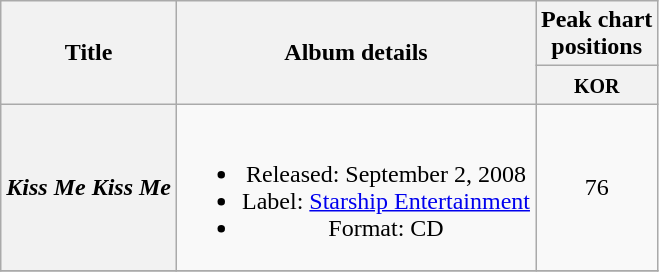<table class="wikitable plainrowheaders" style="text-align:center;">
<tr>
<th scope="col" rowspan="2">Title</th>
<th scope="col" rowspan="2">Album details</th>
<th scope="col" colspan="1">Peak chart<br>positions</th>
</tr>
<tr>
<th><small>KOR</small><br></th>
</tr>
<tr>
<th scope="row"><em>Kiss Me Kiss Me</em></th>
<td><br><ul><li>Released: September 2, 2008</li><li>Label: <a href='#'>Starship Entertainment</a></li><li>Format: CD</li></ul></td>
<td>76</td>
</tr>
<tr>
</tr>
</table>
